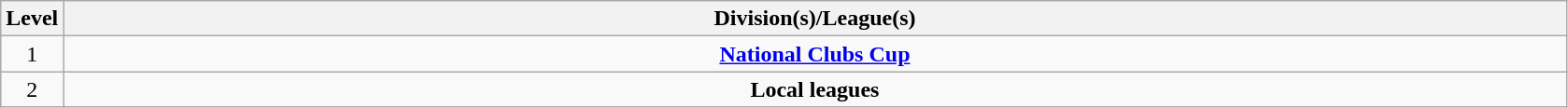<table class="wikitable" style="text-align: center;">
<tr>
<th colspan="1" width="4%">Level</th>
<th colspan="6" width="96%">Division(s)/League(s)</th>
</tr>
<tr>
<td colspan="1" width="4%">1</td>
<td colspan="6" width="96%"><strong><a href='#'>National Clubs Cup</a></strong><br></td>
</tr>
<tr>
<td colspan="1" width="4%">2</td>
<td colspan="6" width="96%"><strong>Local leagues</strong><br></td>
</tr>
</table>
